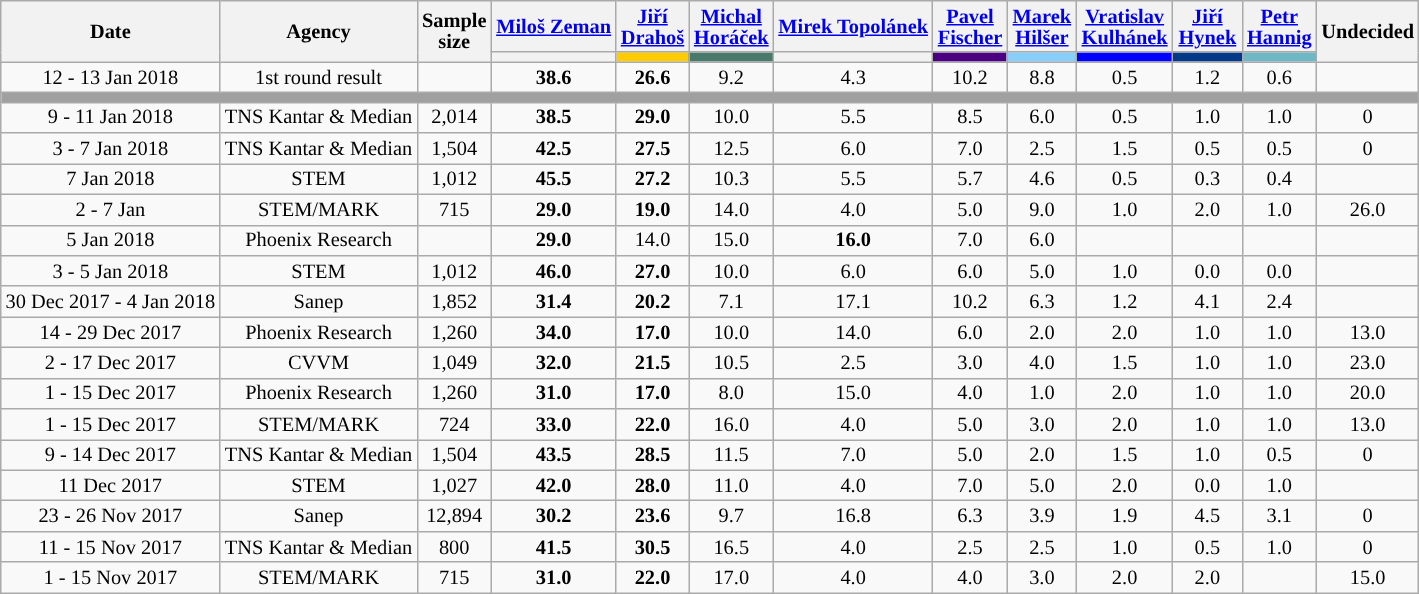<table class="wikitable" style=text-align:center;font-size:85%;line-height:14px;">
<tr>
<th rowspan="2">Date</th>
<th rowspan="2">Agency</th>
<th rowspan="2">Sample<br>size</th>
<th><a href='#'>Miloš Zeman</a></th>
<th><a href='#'>Jiří Drahoš</a></th>
<th><a href='#'>Michal Horáček</a></th>
<th><a href='#'>Mirek Topolánek</a></th>
<th><a href='#'>Pavel Fischer</a></th>
<th><a href='#'>Marek Hilšer</a></th>
<th><a href='#'>Vratislav Kulhánek</a></th>
<th><a href='#'>Jiří Hynek</a></th>
<th><a href='#'>Petr Hannig</a></th>
<th rowspan="2">Undecided</th>
</tr>
<tr>
<th style="background:"></th>
<th style="background:#FFCB03; width:40px;"></th>
<th style="background:#49796B; width:40px;"></th>
<th style="background:"></th>
<th style="background:#4b0082; width:40px;"></th>
<th style="background:#87CEFA; width:40px;"></th>
<th style="background:#0000FF; width:40px;"></th>
<th style="background:#013888; width:40px;"></th>
<th style="background:#6FB7C5; width:40px;"></th>
</tr>
<tr>
<td>12 - 13 Jan 2018</td>
<td>1st round result</td>
<td></td>
<td><strong>38.6</strong></td>
<td><strong>26.6</strong></td>
<td>9.2</td>
<td>4.3</td>
<td>10.2</td>
<td>8.8</td>
<td>0.5</td>
<td>1.2</td>
<td>0.6</td>
<td></td>
</tr>
<tr>
<td colspan="13" style="background:#A0A0A0"></td>
</tr>
<tr>
<td>9 - 11 Jan 2018</td>
<td>TNS Kantar & Median</td>
<td>2,014</td>
<td><strong>38.5</strong></td>
<td><strong>29.0</strong></td>
<td>10.0</td>
<td>5.5</td>
<td>8.5</td>
<td>6.0</td>
<td>0.5</td>
<td>1.0</td>
<td>1.0</td>
<td>0</td>
</tr>
<tr>
<td>3 - 7 Jan 2018</td>
<td>TNS Kantar & Median</td>
<td>1,504</td>
<td><strong>42.5</strong></td>
<td><strong>27.5</strong></td>
<td>12.5</td>
<td>6.0</td>
<td>7.0</td>
<td>2.5</td>
<td>1.5</td>
<td>0.5</td>
<td>0.5</td>
<td>0</td>
</tr>
<tr>
<td>7 Jan 2018</td>
<td>STEM</td>
<td>1,012</td>
<td><strong>45.5</strong></td>
<td><strong>27.2</strong></td>
<td>10.3</td>
<td>5.5</td>
<td>5.7</td>
<td>4.6</td>
<td>0.5</td>
<td>0.3</td>
<td>0.4</td>
<td></td>
</tr>
<tr>
<td>2 - 7 Jan</td>
<td>STEM/MARK</td>
<td>715</td>
<td><strong>29.0</strong></td>
<td><strong>19.0</strong></td>
<td>14.0</td>
<td>4.0</td>
<td>5.0</td>
<td>9.0</td>
<td>1.0</td>
<td>2.0</td>
<td>1.0</td>
<td>26.0</td>
</tr>
<tr>
<td>5 Jan 2018</td>
<td>Phoenix Research</td>
<td></td>
<td><strong>29.0</strong></td>
<td>14.0</td>
<td>15.0</td>
<td><strong>16.0</strong></td>
<td>7.0</td>
<td>6.0</td>
<td></td>
<td></td>
<td></td>
<td></td>
</tr>
<tr>
<td>3 - 5 Jan 2018</td>
<td>STEM</td>
<td>1,012</td>
<td><strong>46.0</strong></td>
<td><strong>27.0</strong></td>
<td>10.0</td>
<td>6.0</td>
<td>6.0</td>
<td>5.0</td>
<td>1.0</td>
<td>0.0</td>
<td>0.0</td>
<td></td>
</tr>
<tr>
<td>30 Dec 2017 - 4 Jan 2018</td>
<td>Sanep</td>
<td>1,852</td>
<td><strong>31.4</strong></td>
<td><strong>20.2</strong></td>
<td>7.1</td>
<td>17.1</td>
<td>10.2</td>
<td>6.3</td>
<td>1.2</td>
<td>4.1</td>
<td>2.4</td>
<td></td>
</tr>
<tr>
<td>14 - 29 Dec 2017</td>
<td>Phoenix Research</td>
<td>1,260</td>
<td><strong>34.0</strong></td>
<td><strong>17.0</strong></td>
<td>10.0</td>
<td>14.0</td>
<td>6.0</td>
<td>2.0</td>
<td>2.0</td>
<td>1.0</td>
<td>1.0</td>
<td>13.0</td>
</tr>
<tr>
<td>2 - 17 Dec 2017</td>
<td>CVVM</td>
<td>1,049</td>
<td><strong>32.0</strong></td>
<td><strong>21.5</strong></td>
<td>10.5</td>
<td>2.5</td>
<td>3.0</td>
<td>4.0</td>
<td>1.5</td>
<td>1.0</td>
<td>1.0</td>
<td>23.0</td>
</tr>
<tr>
<td>1 - 15 Dec 2017</td>
<td>Phoenix Research</td>
<td>1,260</td>
<td><strong>31.0</strong></td>
<td><strong>17.0</strong></td>
<td>8.0</td>
<td>15.0</td>
<td>4.0</td>
<td>1.0</td>
<td>2.0</td>
<td>1.0</td>
<td>1.0</td>
<td>20.0</td>
</tr>
<tr>
<td>1 - 15 Dec 2017</td>
<td>STEM/MARK</td>
<td>724</td>
<td><strong>33.0</strong></td>
<td><strong>22.0</strong></td>
<td>16.0</td>
<td>4.0</td>
<td>5.0</td>
<td>3.0</td>
<td>2.0</td>
<td>1.0</td>
<td>1.0</td>
<td>13.0</td>
</tr>
<tr>
<td>9 - 14 Dec 2017</td>
<td>TNS Kantar & Median</td>
<td>1,504</td>
<td><strong>43.5</strong></td>
<td><strong>28.5</strong></td>
<td>11.5</td>
<td>7.0</td>
<td>5.0</td>
<td>2.0</td>
<td>1.5</td>
<td>1.0</td>
<td>0.5</td>
<td>0</td>
</tr>
<tr>
<td>11 Dec 2017</td>
<td>STEM</td>
<td>1,027</td>
<td><strong>42.0</strong></td>
<td><strong>28.0</strong></td>
<td>11.0</td>
<td>4.0</td>
<td>7.0</td>
<td>5.0</td>
<td>2.0</td>
<td>0.0</td>
<td>1.0</td>
<td></td>
</tr>
<tr>
<td>23 - 26 Nov 2017</td>
<td>Sanep</td>
<td>12,894</td>
<td><strong>30.2</strong></td>
<td><strong>23.6</strong></td>
<td>9.7</td>
<td>16.8</td>
<td>6.3</td>
<td>3.9</td>
<td>1.9</td>
<td>4.5</td>
<td>3.1</td>
<td>0</td>
</tr>
<tr>
<td>11 - 15 Nov 2017</td>
<td>TNS Kantar & Median </td>
<td>800</td>
<td><strong>41.5</strong></td>
<td><strong>30.5</strong></td>
<td>16.5</td>
<td>4.0</td>
<td>2.5</td>
<td>2.5</td>
<td>1.0</td>
<td>0.5</td>
<td>1.0</td>
<td>0</td>
</tr>
<tr>
<td>1 - 15 Nov 2017</td>
<td>STEM/MARK</td>
<td>715</td>
<td><strong>31.0</strong></td>
<td><strong>22.0</strong></td>
<td>17.0</td>
<td>4.0</td>
<td>4.0</td>
<td>3.0</td>
<td>2.0</td>
<td>2.0</td>
<td></td>
<td>15.0</td>
</tr>
</table>
